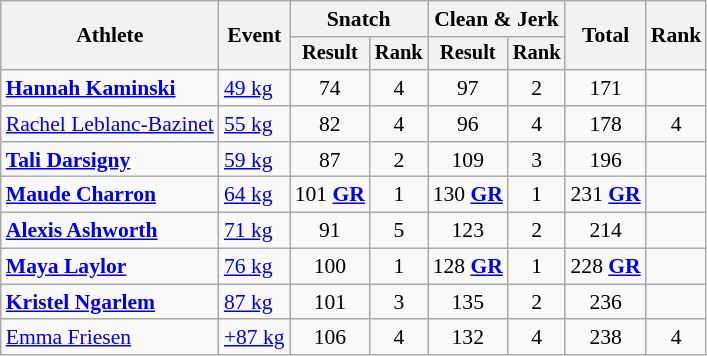<table class="wikitable" style="font-size:90%">
<tr>
<th rowspan=2>Athlete</th>
<th rowspan=2>Event</th>
<th colspan="2">Snatch</th>
<th colspan="2">Clean & Jerk</th>
<th rowspan="2">Total</th>
<th rowspan="2">Rank</th>
</tr>
<tr style="font-size:95%">
<th>Result</th>
<th>Rank</th>
<th>Result</th>
<th>Rank</th>
</tr>
<tr align=center>
<td align=left><strong><a href='#'>Hannah Kaminski</a></strong></td>
<td align=left><a href='#'>49 kg</a></td>
<td>74</td>
<td>4</td>
<td>97</td>
<td>2</td>
<td>171</td>
<td></td>
</tr>
<tr align=center>
<td align=left><a href='#'>Rachel Leblanc-Bazinet</a></td>
<td align=left><a href='#'>55 kg</a></td>
<td>82</td>
<td>4</td>
<td>96</td>
<td>4</td>
<td>178</td>
<td>4</td>
</tr>
<tr align=center>
<td align=left><strong><a href='#'>Tali Darsigny</a></strong></td>
<td align=left><a href='#'>59 kg</a></td>
<td>87</td>
<td>2</td>
<td>109</td>
<td>3</td>
<td>196</td>
<td></td>
</tr>
<tr align=center>
<td align=left><strong><a href='#'>Maude Charron</a></strong></td>
<td align=left><a href='#'>64 kg</a></td>
<td>101 <strong><a href='#'>GR</a></strong></td>
<td>1</td>
<td>130 <strong><a href='#'>GR</a></strong></td>
<td>1</td>
<td>231 <strong><a href='#'>GR</a></strong></td>
<td></td>
</tr>
<tr align=center>
<td align=left><strong><a href='#'>Alexis Ashworth</a></strong></td>
<td align=left><a href='#'>71 kg</a></td>
<td>91</td>
<td>5</td>
<td>123</td>
<td>2</td>
<td>214</td>
<td></td>
</tr>
<tr align=center>
<td align=left><strong><a href='#'>Maya Laylor</a></strong></td>
<td align=left><a href='#'>76 kg</a></td>
<td>100</td>
<td>1</td>
<td>128 <strong><a href='#'>GR</a></strong></td>
<td>1</td>
<td>228 <strong><a href='#'>GR</a></strong></td>
<td></td>
</tr>
<tr align=center>
<td align=left><strong><a href='#'>Kristel Ngarlem</a></strong></td>
<td align=left><a href='#'>87 kg</a></td>
<td>101</td>
<td>3</td>
<td>135</td>
<td>2</td>
<td>236</td>
<td></td>
</tr>
<tr align=center>
<td align=left><a href='#'>Emma Friesen</a></td>
<td align=left><a href='#'>+87 kg</a></td>
<td>106</td>
<td>4</td>
<td>132</td>
<td>4</td>
<td>238</td>
<td>4</td>
</tr>
</table>
